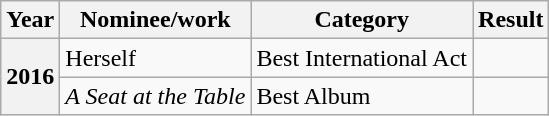<table class="wikitable sortable plainrowheaders">
<tr>
<th scope="col">Year</th>
<th scope="col">Nominee/work</th>
<th scope="col">Category</th>
<th scope="col">Result</th>
</tr>
<tr>
<th scope="row" rowspan="2">2016</th>
<td>Herself</td>
<td>Best International Act</td>
<td></td>
</tr>
<tr>
<td><em>A Seat at the Table</em></td>
<td>Best Album</td>
<td></td>
</tr>
</table>
